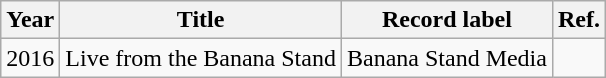<table class="wikitable">
<tr>
<th>Year</th>
<th>Title</th>
<th>Record label</th>
<th>Ref.</th>
</tr>
<tr>
<td>2016</td>
<td>Live from the Banana Stand</td>
<td>Banana Stand Media</td>
<td></td>
</tr>
</table>
